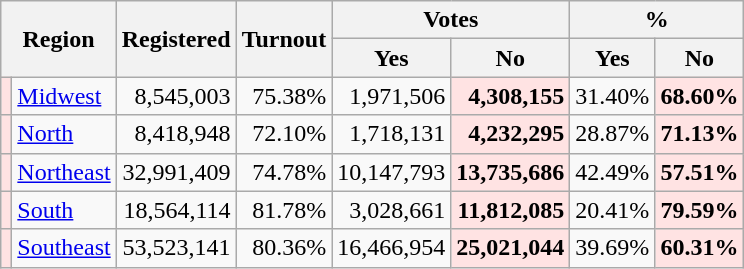<table class="wikitable sortable" style=text-align:right>
<tr>
<th rowspan=2 colspan=2>Region</th>
<th rowspan=2>Registered</th>
<th rowspan=2>Turnout</th>
<th colspan=2>Votes</th>
<th colspan=2>%</th>
</tr>
<tr>
<th>Yes</th>
<th>No</th>
<th>Yes</th>
<th>No</th>
</tr>
<tr>
<td bgcolor=#FFE3E3></td>
<td align=left><a href='#'>Midwest</a></td>
<td>8,545,003</td>
<td>75.38%</td>
<td>1,971,506</td>
<td bgcolor=#FFE3E3><strong>4,308,155</strong></td>
<td>31.40%</td>
<td bgcolor=#FFE3E3><strong>68.60%</strong></td>
</tr>
<tr>
<td bgcolor=#FFE3E3></td>
<td align=left><a href='#'>North</a></td>
<td>8,418,948</td>
<td>72.10%</td>
<td>1,718,131</td>
<td bgcolor=#FFE3E3><strong>4,232,295</strong></td>
<td>28.87%</td>
<td bgcolor=#FFE3E3><strong>71.13%</strong></td>
</tr>
<tr>
<td bgcolor=#FFE3E3></td>
<td align=left><a href='#'>Northeast</a></td>
<td>32,991,409</td>
<td>74.78%</td>
<td>10,147,793</td>
<td bgcolor=#FFE3E3><strong>13,735,686</strong></td>
<td>42.49%</td>
<td bgcolor=#FFE3E3><strong>57.51%</strong></td>
</tr>
<tr>
<td bgcolor=#FFE3E3></td>
<td align=left><a href='#'>South</a></td>
<td>18,564,114</td>
<td>81.78%</td>
<td>3,028,661</td>
<td bgcolor=#FFE3E3><strong>11,812,085</strong></td>
<td>20.41%</td>
<td bgcolor=#FFE3E3><strong>79.59%</strong></td>
</tr>
<tr>
<td bgcolor=#FFE3E3></td>
<td align=left><a href='#'>Southeast</a></td>
<td>53,523,141</td>
<td>80.36%</td>
<td>16,466,954</td>
<td bgcolor=#FFE3E3><strong>25,021,044</strong></td>
<td>39.69%</td>
<td bgcolor=#FFE3E3><strong>60.31%</strong></td>
</tr>
</table>
